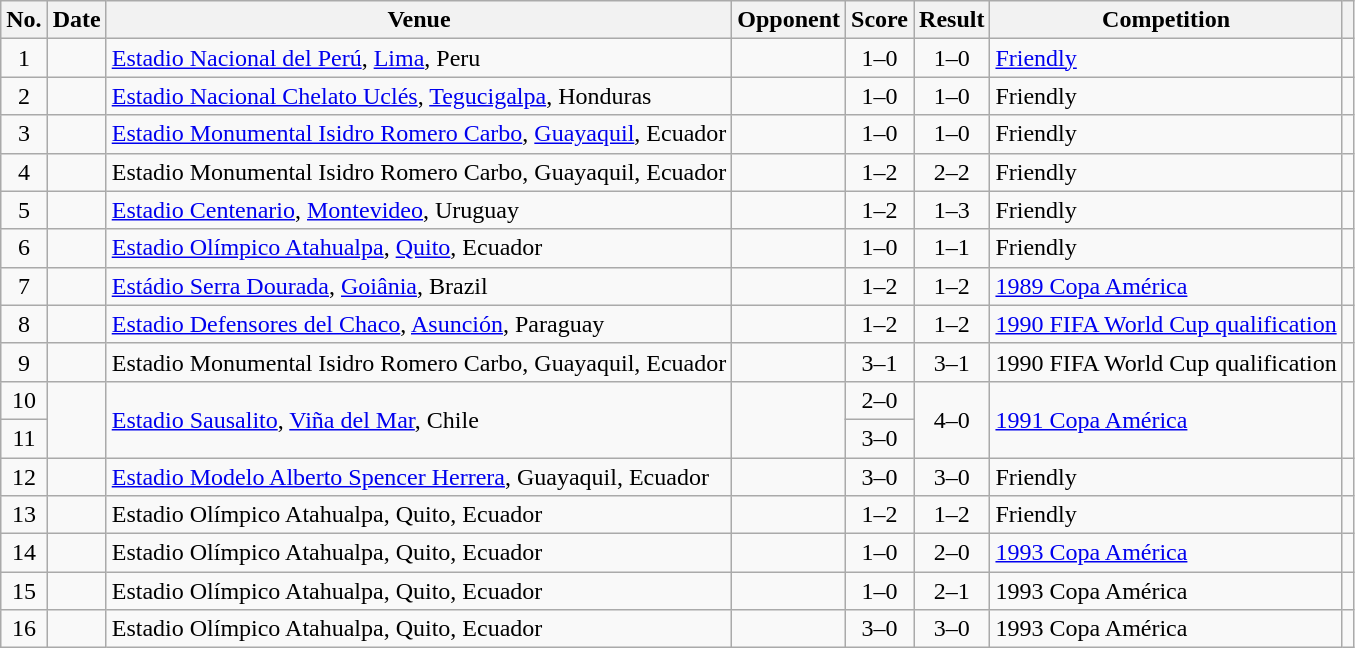<table class="wikitable sortable">
<tr>
<th scope="col">No.</th>
<th scope="col">Date</th>
<th scope="col">Venue</th>
<th scope="col">Opponent</th>
<th scope="col">Score</th>
<th scope="col">Result</th>
<th scope="col">Competition</th>
<th scope="col" class="unsortable"></th>
</tr>
<tr>
<td style="text-align:center">1</td>
<td></td>
<td><a href='#'>Estadio Nacional del Perú</a>, <a href='#'>Lima</a>, Peru</td>
<td></td>
<td style="text-align:center">1–0</td>
<td style="text-align:center">1–0</td>
<td><a href='#'>Friendly</a></td>
<td></td>
</tr>
<tr>
<td style="text-align:center">2</td>
<td></td>
<td><a href='#'>Estadio Nacional Chelato Uclés</a>, <a href='#'>Tegucigalpa</a>, Honduras</td>
<td></td>
<td style="text-align:center">1–0</td>
<td style="text-align:center">1–0</td>
<td>Friendly</td>
<td></td>
</tr>
<tr>
<td style="text-align:center">3</td>
<td></td>
<td><a href='#'>Estadio Monumental Isidro Romero Carbo</a>, <a href='#'>Guayaquil</a>, Ecuador</td>
<td></td>
<td style="text-align:center">1–0</td>
<td style="text-align:center">1–0</td>
<td>Friendly</td>
<td></td>
</tr>
<tr>
<td style="text-align:center">4</td>
<td></td>
<td>Estadio Monumental Isidro Romero Carbo, Guayaquil, Ecuador</td>
<td></td>
<td style="text-align:center">1–2</td>
<td style="text-align:center">2–2</td>
<td>Friendly</td>
<td></td>
</tr>
<tr>
<td style="text-align:center">5</td>
<td></td>
<td><a href='#'>Estadio Centenario</a>, <a href='#'>Montevideo</a>, Uruguay</td>
<td></td>
<td style="text-align:center">1–2</td>
<td style="text-align:center">1–3</td>
<td>Friendly</td>
<td></td>
</tr>
<tr>
<td style="text-align:center">6</td>
<td></td>
<td><a href='#'>Estadio Olímpico Atahualpa</a>, <a href='#'>Quito</a>, Ecuador</td>
<td></td>
<td style="text-align:center">1–0</td>
<td style="text-align:center">1–1</td>
<td>Friendly</td>
<td></td>
</tr>
<tr>
<td style="text-align:center">7</td>
<td></td>
<td><a href='#'>Estádio Serra Dourada</a>, <a href='#'>Goiânia</a>, Brazil</td>
<td></td>
<td style="text-align:center">1–2</td>
<td style="text-align:center">1–2</td>
<td><a href='#'>1989 Copa América</a></td>
<td></td>
</tr>
<tr>
<td style="text-align:center">8</td>
<td></td>
<td><a href='#'>Estadio Defensores del Chaco</a>, <a href='#'>Asunción</a>, Paraguay</td>
<td></td>
<td style="text-align:center">1–2</td>
<td style="text-align:center">1–2</td>
<td><a href='#'>1990 FIFA World Cup qualification</a></td>
<td></td>
</tr>
<tr>
<td style="text-align:center">9</td>
<td></td>
<td>Estadio Monumental Isidro Romero Carbo, Guayaquil, Ecuador</td>
<td></td>
<td style="text-align:center">3–1</td>
<td style="text-align:center">3–1</td>
<td>1990 FIFA World Cup qualification</td>
<td></td>
</tr>
<tr>
<td style="text-align:center">10</td>
<td rowspan="2"></td>
<td rowspan="2"><a href='#'>Estadio Sausalito</a>, <a href='#'>Viña del Mar</a>, Chile</td>
<td rowspan="2"></td>
<td style="text-align:center">2–0</td>
<td rowspan="2" style="text-align:center">4–0</td>
<td rowspan="2"><a href='#'>1991 Copa América</a></td>
<td rowspan="2"></td>
</tr>
<tr>
<td style="text-align:center">11</td>
<td style="text-align:center">3–0</td>
</tr>
<tr>
<td style="text-align:center">12</td>
<td></td>
<td><a href='#'>Estadio Modelo Alberto Spencer Herrera</a>, Guayaquil, Ecuador</td>
<td></td>
<td style="text-align:center">3–0</td>
<td style="text-align:center">3–0</td>
<td>Friendly</td>
<td></td>
</tr>
<tr>
<td style="text-align:center">13</td>
<td></td>
<td>Estadio Olímpico Atahualpa, Quito, Ecuador</td>
<td></td>
<td style="text-align:center">1–2</td>
<td style="text-align:center">1–2</td>
<td>Friendly</td>
<td></td>
</tr>
<tr>
<td style="text-align:center">14</td>
<td></td>
<td>Estadio Olímpico Atahualpa, Quito, Ecuador</td>
<td></td>
<td style="text-align:center">1–0</td>
<td style="text-align:center">2–0</td>
<td><a href='#'>1993 Copa América</a></td>
<td></td>
</tr>
<tr>
<td style="text-align:center">15</td>
<td></td>
<td>Estadio Olímpico Atahualpa, Quito, Ecuador</td>
<td></td>
<td style="text-align:center">1–0</td>
<td style="text-align:center">2–1</td>
<td>1993 Copa América</td>
<td></td>
</tr>
<tr>
<td style="text-align:center">16</td>
<td></td>
<td>Estadio Olímpico Atahualpa, Quito, Ecuador</td>
<td></td>
<td style="text-align:center">3–0</td>
<td style="text-align:center">3–0</td>
<td>1993 Copa América</td>
<td></td>
</tr>
</table>
